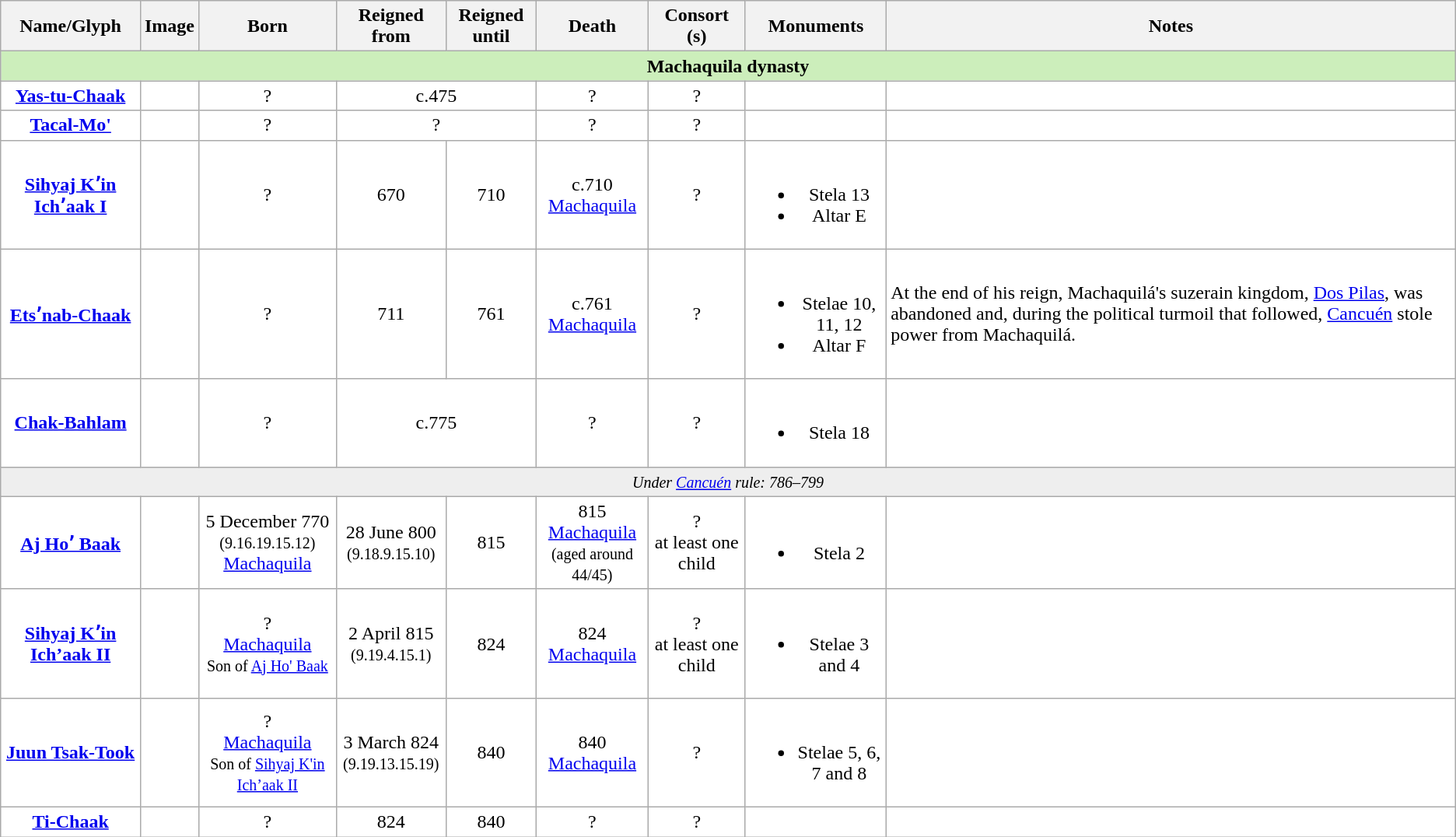<table class="wikitable">
<tr>
<th>Name/Glyph</th>
<th>Image</th>
<th>Born</th>
<th>Reigned from</th>
<th>Reigned until</th>
<th>Death</th>
<th>Consort (s)</th>
<th>Monuments</th>
<th>Notes</th>
</tr>
<tr bgcolor=#ceb>
<td align="center" colspan="9"><strong>Machaquila dynasty</strong></td>
</tr>
<tr bgcolor=#fff>
<td align="center"><strong><a href='#'>Yas-tu-Chaak</a></strong></td>
<td align="center"></td>
<td align="center">?</td>
<td align="center" colspan="2">c.475</td>
<td align="center">?</td>
<td align="center">?</td>
<td></td>
<td></td>
</tr>
<tr bgcolor=#fff>
<td align="center"><strong><a href='#'>Tacal-Mo'</a></strong></td>
<td align="center"></td>
<td align="center">?</td>
<td align="center" colspan="2">?</td>
<td align="center">?</td>
<td align="center">?</td>
<td></td>
<td></td>
</tr>
<tr bgcolor=#fff>
<td align="center"><strong><a href='#'>Sihyaj Kʼin Ichʼaak I</a></strong></td>
<td align="center"></td>
<td align="center">?</td>
<td align="center">670</td>
<td align="center">710</td>
<td align="center">c.710<br><a href='#'>Machaquila</a></td>
<td align="center">?</td>
<td align="center"><br><ul><li>Stela 13</li><li>Altar E</li></ul></td>
<td></td>
</tr>
<tr bgcolor=#fff>
<td align="center"><strong><a href='#'>Etsʼnab-Chaak</a></strong></td>
<td align="center"></td>
<td align="center">?</td>
<td align="center">711</td>
<td align="center">761</td>
<td align="center">c.761<br><a href='#'>Machaquila</a></td>
<td align="center">?</td>
<td align="center"><br><ul><li>Stelae 10, 11, 12</li><li>Altar F</li></ul></td>
<td>At the end of his reign, Machaquilá's suzerain kingdom, <a href='#'>Dos Pilas</a>, was abandoned and, during the political turmoil that followed, <a href='#'>Cancuén</a> stole power from Machaquilá.</td>
</tr>
<tr bgcolor=#fff>
<td align="center"><strong><a href='#'>Chak-Bahlam</a></strong></td>
<td align="center"></td>
<td align="center">?</td>
<td align="center" colspan="2">c.775</td>
<td align="center">?</td>
<td align="center">?</td>
<td align="center"><br><ul><li>Stela 18</li></ul></td>
<td></td>
</tr>
<tr bgcolor=#eee>
<td align="center" colspan="9"><small><em>Under <a href='#'>Cancuén</a> rule: 786–799</em></small></td>
</tr>
<tr bgcolor=#fff>
<td align="center"><strong><a href='#'>Aj Hoʼ Baak</a></strong></td>
<td align="center"></td>
<td align="center">5 December 770<br><small>(9.16.19.15.12)</small><br><a href='#'>Machaquila</a></td>
<td align="center">28 June 800<br><small>(9.18.9.15.10)</small></td>
<td align="center">815</td>
<td align="center">815<br><a href='#'>Machaquila</a><br><small>(aged around 44/45)</small></td>
<td align="center">?<br>at least one child</td>
<td align="center"><br><ul><li>Stela 2</li></ul></td>
<td></td>
</tr>
<tr bgcolor=#fff>
<td align="center"><strong><a href='#'>Sihyaj Kʼin Ich’aak II</a></strong></td>
<td align="center"></td>
<td align="center">?<br><a href='#'>Machaquila</a><br><small>Son of <a href='#'>Aj Ho' Baak</a></small></td>
<td align="center">2 April 815<br><small>(9.19.4.15.1)</small></td>
<td align="center">824</td>
<td align="center">824<br><a href='#'>Machaquila</a></td>
<td align="center">?<br>at least one child</td>
<td align="center"><br><ul><li>Stelae 3 and 4</li></ul></td>
<td></td>
</tr>
<tr bgcolor=#fff>
<td align="center"><strong><a href='#'>Juun Tsak-Took</a></strong></td>
<td align="center"></td>
<td align="center">?<br><a href='#'>Machaquila</a><br><small>Son of <a href='#'>Sihyaj K'in Ich’aak II</a></small></td>
<td align="center">3 March 824<br><small>(9.19.13.15.19)</small></td>
<td align="center">840</td>
<td align="center">840<br><a href='#'>Machaquila</a></td>
<td align="center">?</td>
<td align="center"><br><ul><li>Stelae 5, 6, 7 and 8</li></ul></td>
<td></td>
</tr>
<tr bgcolor=#fff>
<td align="center"><strong><a href='#'>Ti-Chaak</a></strong></td>
<td align="center"></td>
<td align="center">?</td>
<td align="center">824</td>
<td align="center">840</td>
<td align="center">?</td>
<td align="center">?</td>
<td></td>
<td></td>
</tr>
</table>
